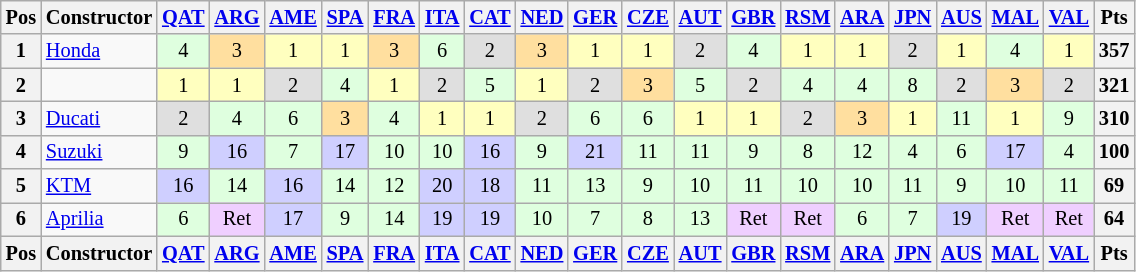<table class="wikitable" style="font-size: 85%; text-align:center">
<tr valign="top">
<th valign="middle">Pos</th>
<th valign="middle">Constructor</th>
<th><a href='#'>QAT</a><br></th>
<th><a href='#'>ARG</a><br></th>
<th><a href='#'>AME</a><br></th>
<th><a href='#'>SPA</a><br></th>
<th><a href='#'>FRA</a><br></th>
<th><a href='#'>ITA</a><br></th>
<th><a href='#'>CAT</a><br></th>
<th><a href='#'>NED</a><br></th>
<th><a href='#'>GER</a><br></th>
<th><a href='#'>CZE</a><br></th>
<th><a href='#'>AUT</a><br></th>
<th><a href='#'>GBR</a><br></th>
<th><a href='#'>RSM</a><br></th>
<th><a href='#'>ARA</a><br></th>
<th><a href='#'>JPN</a><br></th>
<th><a href='#'>AUS</a><br></th>
<th><a href='#'>MAL</a><br></th>
<th><a href='#'>VAL</a><br></th>
<th valign="middle">Pts</th>
</tr>
<tr>
<th>1</th>
<td align="left"> <a href='#'>Honda</a></td>
<td style="background:#dfffdf;">4</td>
<td style="background:#ffdf9f;">3</td>
<td style="background:#ffffbf;">1</td>
<td style="background:#ffffbf;">1</td>
<td style="background:#ffdf9f;">3</td>
<td style="background:#dfffdf;">6</td>
<td style="background:#dfdfdf;">2</td>
<td style="background:#ffdf9f;">3</td>
<td style="background:#ffffbf;">1</td>
<td style="background:#ffffbf;">1</td>
<td style="background:#dfdfdf;">2</td>
<td style="background:#dfffdf;">4</td>
<td style="background:#ffffbf;">1</td>
<td style="background:#ffffbf;">1</td>
<td style="background:#dfdfdf;">2</td>
<td style="background:#ffffbf;">1</td>
<td style="background:#dfffdf;">4</td>
<td style="background:#ffffbf;">1</td>
<th>357</th>
</tr>
<tr>
<th>2</th>
<td align="left"></td>
<td style="background:#ffffbf;">1</td>
<td style="background:#ffffbf;">1</td>
<td style="background:#dfdfdf;">2</td>
<td style="background:#dfffdf;">4</td>
<td style="background:#ffffbf;">1</td>
<td style="background:#dfdfdf;">2</td>
<td style="background:#dfffdf;">5</td>
<td style="background:#ffffbf;">1</td>
<td style="background:#dfdfdf;">2</td>
<td style="background:#ffdf9f;">3</td>
<td style="background:#dfffdf;">5</td>
<td style="background:#dfdfdf;">2</td>
<td style="background:#dfffdf;">4</td>
<td style="background:#dfffdf;">4</td>
<td style="background:#dfffdf;">8</td>
<td style="background:#dfdfdf;">2</td>
<td style="background:#ffdf9f;">3</td>
<td style="background:#dfdfdf;">2</td>
<th>321</th>
</tr>
<tr>
<th>3</th>
<td align="left"> <a href='#'>Ducati</a></td>
<td style="background:#dfdfdf;">2</td>
<td style="background:#dfffdf;">4</td>
<td style="background:#dfffdf;">6</td>
<td style="background:#ffdf9f;">3</td>
<td style="background:#dfffdf;">4</td>
<td style="background:#ffffbf;">1</td>
<td style="background:#ffffbf;">1</td>
<td style="background:#dfdfdf;">2</td>
<td style="background:#dfffdf;">6</td>
<td style="background:#dfffdf;">6</td>
<td style="background:#ffffbf;">1</td>
<td style="background:#ffffbf;">1</td>
<td style="background:#dfdfdf;">2</td>
<td style="background:#ffdf9f;">3</td>
<td style="background:#ffffbf;">1</td>
<td style="background:#dfffdf;">11</td>
<td style="background:#ffffbf;">1</td>
<td style="background:#dfffdf;">9</td>
<th>310</th>
</tr>
<tr>
<th>4</th>
<td align="left"> <a href='#'>Suzuki</a></td>
<td style="background:#dfffdf;">9</td>
<td style="background:#cfcfff;">16</td>
<td style="background:#dfffdf;">7</td>
<td style="background:#cfcfff;">17</td>
<td style="background:#dfffdf;">10</td>
<td style="background:#dfffdf;">10</td>
<td style="background:#cfcfff;">16</td>
<td style="background:#dfffdf;">9</td>
<td style="background:#cfcfff;">21</td>
<td style="background:#dfffdf;">11</td>
<td style="background:#dfffdf;">11</td>
<td style="background:#dfffdf;">9</td>
<td style="background:#dfffdf;">8</td>
<td style="background:#dfffdf;">12</td>
<td style="background:#dfffdf;">4</td>
<td style="background:#dfffdf;">6</td>
<td style="background:#cfcfff;">17</td>
<td style="background:#dfffdf;">4</td>
<th>100</th>
</tr>
<tr>
<th>5</th>
<td align="left"> <a href='#'>KTM</a></td>
<td style="background:#cfcfff;">16</td>
<td style="background:#dfffdf;">14</td>
<td style="background:#cfcfff;">16</td>
<td style="background:#dfffdf;">14</td>
<td style="background:#dfffdf;">12</td>
<td style="background:#cfcfff;">20</td>
<td style="background:#cfcfff;">18</td>
<td style="background:#dfffdf;">11</td>
<td style="background:#dfffdf;">13</td>
<td style="background:#dfffdf;">9</td>
<td style="background:#dfffdf;">10</td>
<td style="background:#dfffdf;">11</td>
<td style="background:#dfffdf;">10</td>
<td style="background:#dfffdf;">10</td>
<td style="background:#dfffdf;">11</td>
<td style="background:#dfffdf;">9</td>
<td style="background:#dfffdf;">10</td>
<td style="background:#dfffdf;">11</td>
<th>69</th>
</tr>
<tr>
<th>6</th>
<td align="left"> <a href='#'>Aprilia</a></td>
<td style="background:#dfffdf;">6</td>
<td style="background:#efcfff;">Ret</td>
<td style="background:#cfcfff;">17</td>
<td style="background:#dfffdf;">9</td>
<td style="background:#dfffdf;">14</td>
<td style="background:#cfcfff;">19</td>
<td style="background:#cfcfff;">19</td>
<td style="background:#dfffdf;">10</td>
<td style="background:#dfffdf;">7</td>
<td style="background:#dfffdf;">8</td>
<td style="background:#dfffdf;">13</td>
<td style="background:#efcfff;">Ret</td>
<td style="background:#efcfff;">Ret</td>
<td style="background:#dfffdf;">6</td>
<td style="background:#dfffdf;">7</td>
<td style="background:#cfcfff;">19</td>
<td style="background:#efcfff;">Ret</td>
<td style="background:#efcfff;">Ret</td>
<th>64</th>
</tr>
<tr valign="top">
<th valign="middle">Pos</th>
<th valign="middle">Constructor</th>
<th><a href='#'>QAT</a><br></th>
<th><a href='#'>ARG</a><br></th>
<th><a href='#'>AME</a><br></th>
<th><a href='#'>SPA</a><br></th>
<th><a href='#'>FRA</a><br></th>
<th><a href='#'>ITA</a><br></th>
<th><a href='#'>CAT</a><br></th>
<th><a href='#'>NED</a><br></th>
<th><a href='#'>GER</a><br></th>
<th><a href='#'>CZE</a><br></th>
<th><a href='#'>AUT</a><br></th>
<th><a href='#'>GBR</a><br></th>
<th><a href='#'>RSM</a><br></th>
<th><a href='#'>ARA</a><br></th>
<th><a href='#'>JPN</a><br></th>
<th><a href='#'>AUS</a><br></th>
<th><a href='#'>MAL</a><br></th>
<th><a href='#'>VAL</a><br></th>
<th valign="middle">Pts</th>
</tr>
</table>
